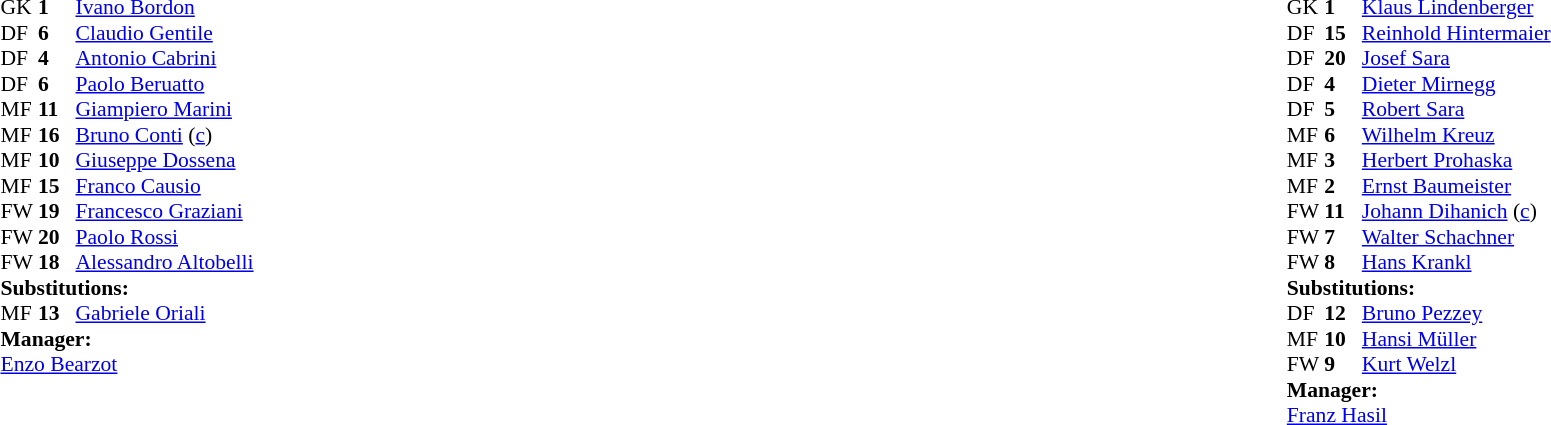<table width="100%">
<tr>
<td valign="top" width="50%"><br><table style="font-size: 90%" cellspacing="0" cellpadding="0">
<tr>
<th width="25"></th>
<th width="25"></th>
</tr>
<tr>
<td>GK</td>
<td><strong>1</strong></td>
<td><a href='#'>Ivano Bordon</a></td>
</tr>
<tr>
<td>DF</td>
<td><strong>6</strong></td>
<td><a href='#'>Claudio Gentile</a></td>
</tr>
<tr>
<td>DF</td>
<td><strong>4</strong></td>
<td><a href='#'>Antonio Cabrini</a></td>
</tr>
<tr>
<td>DF</td>
<td><strong>6</strong></td>
<td><a href='#'>Paolo Beruatto</a></td>
</tr>
<tr>
<td>MF</td>
<td><strong>11</strong></td>
<td><a href='#'>Giampiero Marini</a></td>
</tr>
<tr>
<td>MF</td>
<td><strong>16</strong></td>
<td><a href='#'>Bruno Conti</a> (<a href='#'>c</a>)</td>
</tr>
<tr>
<td>MF</td>
<td><strong>10</strong></td>
<td><a href='#'>Giuseppe Dossena</a></td>
</tr>
<tr>
<td>MF</td>
<td><strong>15</strong></td>
<td><a href='#'>Franco Causio</a></td>
<td></td>
<td></td>
<td></td>
</tr>
<tr>
<td>FW</td>
<td><strong>19</strong></td>
<td><a href='#'>Francesco Graziani</a></td>
<td></td>
<td></td>
</tr>
<tr>
<td>FW</td>
<td><strong>20</strong></td>
<td><a href='#'>Paolo Rossi</a></td>
</tr>
<tr>
<td>FW</td>
<td><strong>18</strong></td>
<td><a href='#'>Alessandro Altobelli</a></td>
<td></td>
<td></td>
<td></td>
</tr>
<tr>
<td colspan=3><strong>Substitutions:</strong></td>
</tr>
<tr>
<td>MF</td>
<td><strong>13</strong></td>
<td><a href='#'>Gabriele Oriali</a></td>
<td></td>
</tr>
<tr>
<td colspan=3><strong>Manager:</strong></td>
</tr>
<tr>
<td colspan="4"><a href='#'>Enzo Bearzot</a></td>
</tr>
</table>
</td>
<td valign="top"></td>
<td valign="top" width="50%"><br><table style="font-size: 90%" cellspacing="0" cellpadding="0" align="center">
<tr>
<th width="25"></th>
<th width="25"></th>
</tr>
<tr>
<td>GK</td>
<td><strong>1</strong></td>
<td><a href='#'>Klaus Lindenberger</a></td>
</tr>
<tr>
<td>DF</td>
<td><strong>15</strong></td>
<td><a href='#'>Reinhold Hintermaier</a></td>
<td></td>
</tr>
<tr>
<td>DF</td>
<td><strong>20</strong></td>
<td><a href='#'>Josef Sara</a></td>
</tr>
<tr>
<td>DF</td>
<td><strong>4</strong></td>
<td><a href='#'>Dieter Mirnegg</a></td>
</tr>
<tr>
<td>DF</td>
<td><strong>5</strong></td>
<td><a href='#'>Robert Sara</a></td>
</tr>
<tr>
<td>MF</td>
<td><strong>6</strong></td>
<td><a href='#'>Wilhelm Kreuz</a></td>
<td></td>
<td></td>
</tr>
<tr>
<td>MF</td>
<td><strong>3</strong></td>
<td><a href='#'>Herbert Prohaska</a></td>
</tr>
<tr>
<td>MF</td>
<td><strong>2</strong></td>
<td><a href='#'>Ernst Baumeister</a></td>
</tr>
<tr>
<td>FW</td>
<td><strong>11</strong></td>
<td><a href='#'>Johann Dihanich</a> (<a href='#'>c</a>)</td>
<td></td>
<td></td>
</tr>
<tr>
<td>FW</td>
<td><strong>7</strong></td>
<td><a href='#'>Walter Schachner</a></td>
</tr>
<tr>
<td>FW</td>
<td><strong>8</strong></td>
<td><a href='#'>Hans Krankl</a></td>
</tr>
<tr>
<td colspan=3><strong>Substitutions:</strong></td>
</tr>
<tr>
<td>DF</td>
<td><strong>12</strong></td>
<td><a href='#'>Bruno Pezzey</a></td>
</tr>
<tr>
<td>MF</td>
<td><strong>10</strong></td>
<td><a href='#'>Hansi Müller</a></td>
<td></td>
<td></td>
</tr>
<tr>
<td>FW</td>
<td><strong>9</strong></td>
<td><a href='#'>Kurt Welzl</a></td>
<td></td>
<td></td>
</tr>
<tr>
<td colspan=3><strong>Manager:</strong></td>
</tr>
<tr>
<td colspan="4"><a href='#'>Franz Hasil</a></td>
</tr>
</table>
</td>
</tr>
</table>
